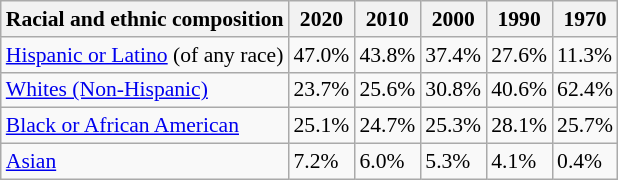<table class="wikitable sortable collapsible" style="font-size: 90%;">
<tr>
<th>Racial and ethnic composition</th>
<th>2020</th>
<th>2010</th>
<th>2000</th>
<th>1990</th>
<th>1970</th>
</tr>
<tr>
<td><a href='#'>Hispanic or Latino</a> (of any race)</td>
<td>47.0%</td>
<td>43.8%</td>
<td>37.4%</td>
<td>27.6%</td>
<td>11.3%</td>
</tr>
<tr>
<td><a href='#'>Whites (Non-Hispanic)</a></td>
<td>23.7%</td>
<td>25.6%</td>
<td>30.8%</td>
<td>40.6%</td>
<td>62.4%</td>
</tr>
<tr>
<td><a href='#'>Black or African American</a></td>
<td>25.1%</td>
<td>24.7%</td>
<td>25.3%</td>
<td>28.1%</td>
<td>25.7%</td>
</tr>
<tr>
<td><a href='#'>Asian</a></td>
<td>7.2%</td>
<td>6.0%</td>
<td>5.3%</td>
<td>4.1%</td>
<td>0.4%</td>
</tr>
</table>
